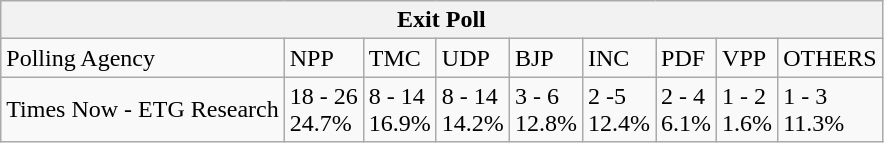<table class="wikitable">
<tr>
<th colspan="9">Exit Poll</th>
</tr>
<tr>
<td>Polling Agency</td>
<td>NPP</td>
<td>TMC</td>
<td>UDP</td>
<td>BJP</td>
<td>INC</td>
<td>PDF</td>
<td>VPP</td>
<td>OTHERS</td>
</tr>
<tr>
<td>Times Now - ETG Research</td>
<td>18 - 26<br>24.7%</td>
<td>8 - 14<br>16.9%</td>
<td>8 - 14<br>14.2%</td>
<td>3 - 6<br>12.8%</td>
<td>2 -5<br>12.4%</td>
<td>2 - 4<br>6.1%</td>
<td>1 - 2<br>1.6%</td>
<td>1 - 3<br>11.3%</td>
</tr>
</table>
